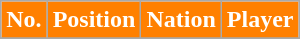<table class="wikitable sortable">
<tr>
<th style="background:#ff8000; color:white;" scope="col">No.</th>
<th style="background:#ff8000; color:white;" scope="col">Position</th>
<th style="background:#ff8000; color:white;" scope="col">Nation</th>
<th style="background:#ff8000; color:white;" scope="col">Player</th>
</tr>
<tr>
</tr>
</table>
